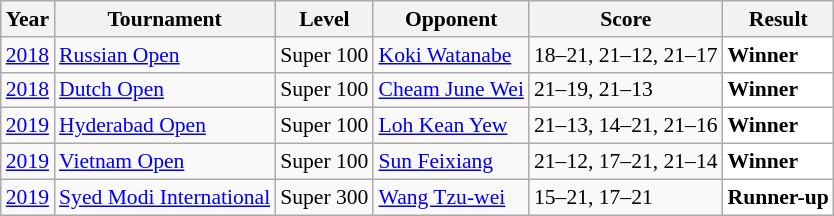<table class="sortable wikitable" style="font-size: 90%;">
<tr>
<th>Year</th>
<th>Tournament</th>
<th>Level</th>
<th>Opponent</th>
<th>Score</th>
<th>Result</th>
</tr>
<tr>
<td align="center"><a href='#'>2018</a></td>
<td align="left"><a href='#'>Russian Open</a></td>
<td align="left">Super 100</td>
<td align="left"> <a href='#'>Koki Watanabe</a></td>
<td align="left">18–21, 21–12, 21–17</td>
<td style="text-align:left; background:white"> <strong>Winner</strong></td>
</tr>
<tr>
<td align="center"><a href='#'>2018</a></td>
<td align="left"><a href='#'>Dutch Open</a></td>
<td align="left">Super 100</td>
<td align="left"> <a href='#'>Cheam June Wei</a></td>
<td align="left">21–19, 21–13</td>
<td style="text-align:left; background:white"> <strong>Winner</strong></td>
</tr>
<tr>
<td align="center"><a href='#'>2019</a></td>
<td align="left"><a href='#'>Hyderabad Open</a></td>
<td align="left">Super 100</td>
<td align="left"> <a href='#'>Loh Kean Yew</a></td>
<td algin="left">21–13, 14–21, 21–16</td>
<td style="text-align:left; background:white"> <strong>Winner</strong></td>
</tr>
<tr>
<td align="center"><a href='#'>2019</a></td>
<td align="left"><a href='#'>Vietnam Open</a></td>
<td align="left">Super 100</td>
<td align="left"> <a href='#'>Sun Feixiang</a></td>
<td align="left">21–12, 17–21, 21–14</td>
<td style="text-align:left; background:white"> <strong>Winner</strong></td>
</tr>
<tr>
<td align="center"><a href='#'>2019</a></td>
<td align="left"><a href='#'>Syed Modi International</a></td>
<td align="left">Super 300</td>
<td align="left"> <a href='#'>Wang Tzu-wei</a></td>
<td align="left">15–21, 17–21</td>
<td style="text-align:left; background:white"> <strong>Runner-up</strong></td>
</tr>
</table>
